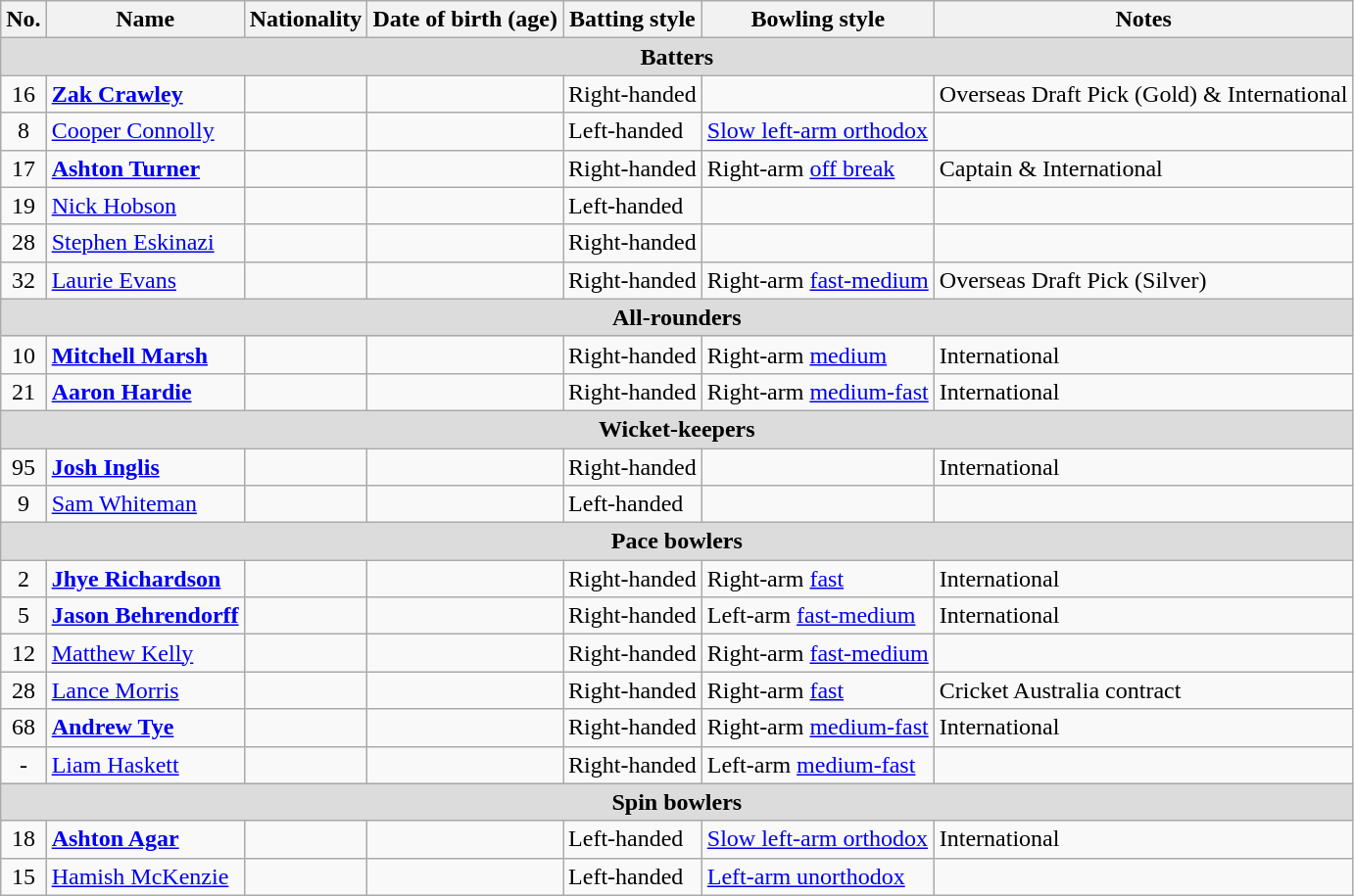<table class="wikitable">
<tr>
<th>No.</th>
<th>Name</th>
<th>Nationality</th>
<th>Date of birth (age)</th>
<th>Batting style</th>
<th>Bowling style</th>
<th>Notes</th>
</tr>
<tr>
<th colspan="7" style="background:#dcdcdc; text-align:center;">Batters</th>
</tr>
<tr>
<td style="text-align:center">16</td>
<td><strong><a href='#'>Zak Crawley</a></strong></td>
<td></td>
<td></td>
<td>Right-handed</td>
<td></td>
<td>Overseas Draft Pick (Gold) & International</td>
</tr>
<tr>
<td style="text-align:center">8</td>
<td><a href='#'>Cooper Connolly</a></td>
<td></td>
<td></td>
<td>Left-handed</td>
<td><a href='#'>Slow left-arm orthodox</a></td>
<td></td>
</tr>
<tr>
<td style="text-align:center">17</td>
<td><strong><a href='#'>Ashton Turner</a></strong></td>
<td></td>
<td></td>
<td>Right-handed</td>
<td>Right-arm <a href='#'>off break</a></td>
<td>Captain & International</td>
</tr>
<tr>
<td style="text-align:center">19</td>
<td><a href='#'>Nick Hobson</a></td>
<td></td>
<td></td>
<td>Left-handed</td>
<td></td>
<td></td>
</tr>
<tr>
<td style="text-align:center">28</td>
<td><a href='#'>Stephen Eskinazi</a></td>
<td></td>
<td></td>
<td>Right-handed</td>
<td></td>
<td></td>
</tr>
<tr>
<td style="text-align:center">32</td>
<td><a href='#'>Laurie Evans</a></td>
<td></td>
<td></td>
<td>Right-handed</td>
<td>Right-arm <a href='#'>fast-medium</a></td>
<td>Overseas Draft Pick (Silver)</td>
</tr>
<tr>
<th colspan="7" style="background:#dcdcdc; text-align:center;">All-rounders</th>
</tr>
<tr>
<td style="text-align:center">10</td>
<td><strong><a href='#'>Mitchell Marsh</a></strong></td>
<td></td>
<td></td>
<td>Right-handed</td>
<td>Right-arm <a href='#'>medium</a></td>
<td>International</td>
</tr>
<tr>
<td style="text-align:center">21</td>
<td><strong><a href='#'>Aaron Hardie</a></strong></td>
<td></td>
<td></td>
<td>Right-handed</td>
<td>Right-arm <a href='#'>medium-fast</a></td>
<td>International</td>
</tr>
<tr>
<th colspan="7" style="background:#dcdcdc; text-align:center;">Wicket-keepers</th>
</tr>
<tr>
<td style="text-align:center">95</td>
<td><strong><a href='#'>Josh Inglis</a></strong></td>
<td></td>
<td></td>
<td>Right-handed</td>
<td></td>
<td>International</td>
</tr>
<tr>
<td style="text-align:center">9</td>
<td><a href='#'>Sam Whiteman</a></td>
<td></td>
<td></td>
<td>Left-handed</td>
<td></td>
<td></td>
</tr>
<tr>
<th colspan="7" style="background:#dcdcdc; text-align:center;">Pace bowlers</th>
</tr>
<tr>
<td style="text-align:center">2</td>
<td><strong><a href='#'>Jhye Richardson</a></strong></td>
<td></td>
<td></td>
<td>Right-handed</td>
<td>Right-arm <a href='#'>fast</a></td>
<td>International</td>
</tr>
<tr>
<td style="text-align:center">5</td>
<td><strong><a href='#'>Jason Behrendorff</a></strong></td>
<td></td>
<td></td>
<td>Right-handed</td>
<td>Left-arm <a href='#'>fast-medium</a></td>
<td>International</td>
</tr>
<tr>
<td style="text-align:center">12</td>
<td><a href='#'>Matthew Kelly</a></td>
<td></td>
<td></td>
<td>Right-handed</td>
<td>Right-arm <a href='#'>fast-medium</a></td>
<td></td>
</tr>
<tr>
<td style="text-align:center">28</td>
<td><a href='#'>Lance Morris</a></td>
<td></td>
<td></td>
<td>Right-handed</td>
<td>Right-arm <a href='#'>fast</a></td>
<td>Cricket Australia contract</td>
</tr>
<tr>
<td style="text-align:center">68</td>
<td><strong><a href='#'>Andrew Tye</a></strong></td>
<td></td>
<td></td>
<td>Right-handed</td>
<td>Right-arm <a href='#'>medium-fast</a></td>
<td>International</td>
</tr>
<tr>
<td style="text-align:center">-</td>
<td><a href='#'>Liam Haskett</a></td>
<td></td>
<td></td>
<td>Right-handed</td>
<td>Left-arm <a href='#'>medium-fast</a></td>
<td></td>
</tr>
<tr>
<th colspan="7" style="background:#dcdcdc; text-align:center;">Spin bowlers</th>
</tr>
<tr>
<td style="text-align:center">18</td>
<td><strong><a href='#'>Ashton Agar</a></strong></td>
<td></td>
<td></td>
<td>Left-handed</td>
<td><a href='#'>Slow left-arm orthodox</a></td>
<td>International</td>
</tr>
<tr>
<td style="text-align:center">15</td>
<td><a href='#'>Hamish McKenzie</a></td>
<td></td>
<td></td>
<td>Left-handed</td>
<td><a href='#'>Left-arm unorthodox</a></td>
<td></td>
</tr>
</table>
